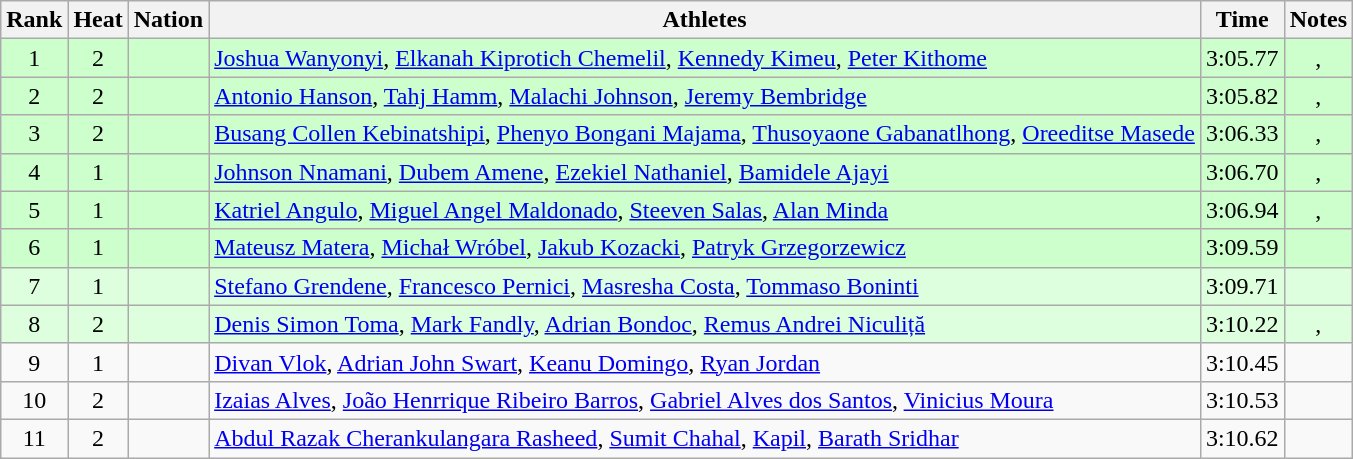<table class="wikitable sortable" style="text-align:center">
<tr>
<th>Rank</th>
<th>Heat</th>
<th>Nation</th>
<th>Athletes</th>
<th>Time</th>
<th>Notes</th>
</tr>
<tr bgcolor=ccffcc>
<td>1</td>
<td>2</td>
<td align=left></td>
<td align=left><a href='#'>Joshua Wanyonyi</a>, <a href='#'>Elkanah Kiprotich Chemelil</a>, <a href='#'>Kennedy Kimeu</a>, <a href='#'>Peter Kithome</a></td>
<td>3:05.77</td>
<td>, </td>
</tr>
<tr bgcolor=ccffcc>
<td>2</td>
<td>2</td>
<td align=left></td>
<td align=left><a href='#'>Antonio Hanson</a>, <a href='#'>Tahj Hamm</a>, <a href='#'>Malachi Johnson</a>, <a href='#'>Jeremy Bembridge</a></td>
<td>3:05.82</td>
<td>, </td>
</tr>
<tr bgcolor=ccffcc>
<td>3</td>
<td>2</td>
<td align=left></td>
<td align=left><a href='#'>Busang Collen Kebinatshipi</a>, <a href='#'>Phenyo Bongani Majama</a>, <a href='#'>Thusoyaone Gabanatlhong</a>, <a href='#'>Oreeditse Masede</a></td>
<td>3:06.33</td>
<td>, </td>
</tr>
<tr bgcolor=ccffcc>
<td>4</td>
<td>1</td>
<td align=left></td>
<td align=left><a href='#'>Johnson Nnamani</a>, <a href='#'>Dubem Amene</a>, <a href='#'>Ezekiel Nathaniel</a>, <a href='#'>Bamidele Ajayi</a></td>
<td>3:06.70</td>
<td>, </td>
</tr>
<tr bgcolor=ccffcc>
<td>5</td>
<td>1</td>
<td align=left></td>
<td align=left><a href='#'>Katriel Angulo</a>, <a href='#'>Miguel Angel Maldonado</a>, <a href='#'>Steeven Salas</a>, <a href='#'>Alan Minda</a></td>
<td>3:06.94</td>
<td>, </td>
</tr>
<tr bgcolor=ccffcc>
<td>6</td>
<td>1</td>
<td align=left></td>
<td align=left><a href='#'>Mateusz Matera</a>, <a href='#'>Michał Wróbel</a>, <a href='#'>Jakub Kozacki</a>, <a href='#'>Patryk Grzegorzewicz</a></td>
<td>3:09.59</td>
<td></td>
</tr>
<tr bgcolor=ddffdd>
<td>7</td>
<td>1</td>
<td align=left></td>
<td align=left><a href='#'>Stefano Grendene</a>, <a href='#'>Francesco Pernici</a>, <a href='#'>Masresha Costa</a>, <a href='#'>Tommaso Boninti</a></td>
<td>3:09.71</td>
<td></td>
</tr>
<tr bgcolor=ddffdd>
<td>8</td>
<td>2</td>
<td align=left></td>
<td align=left><a href='#'>Denis Simon Toma</a>, <a href='#'>Mark Fandly</a>, <a href='#'>Adrian Bondoc</a>, <a href='#'>Remus Andrei Niculiță</a></td>
<td>3:10.22</td>
<td>, </td>
</tr>
<tr>
<td>9</td>
<td>1</td>
<td align=left></td>
<td align=left><a href='#'>Divan Vlok</a>, <a href='#'>Adrian John Swart</a>, <a href='#'>Keanu Domingo</a>, <a href='#'>Ryan Jordan</a></td>
<td>3:10.45</td>
<td></td>
</tr>
<tr>
<td>10</td>
<td>2</td>
<td align=left></td>
<td align=left><a href='#'>Izaias Alves</a>, <a href='#'>João Henrrique Ribeiro Barros</a>, <a href='#'>Gabriel Alves dos Santos</a>, <a href='#'>Vinicius Moura</a></td>
<td>3:10.53</td>
<td></td>
</tr>
<tr>
<td>11</td>
<td>2</td>
<td align=left></td>
<td align=left><a href='#'>Abdul Razak Cherankulangara Rasheed</a>, <a href='#'>Sumit Chahal</a>, <a href='#'>Kapil</a>, <a href='#'>Barath Sridhar</a></td>
<td>3:10.62</td>
<td></td>
</tr>
</table>
